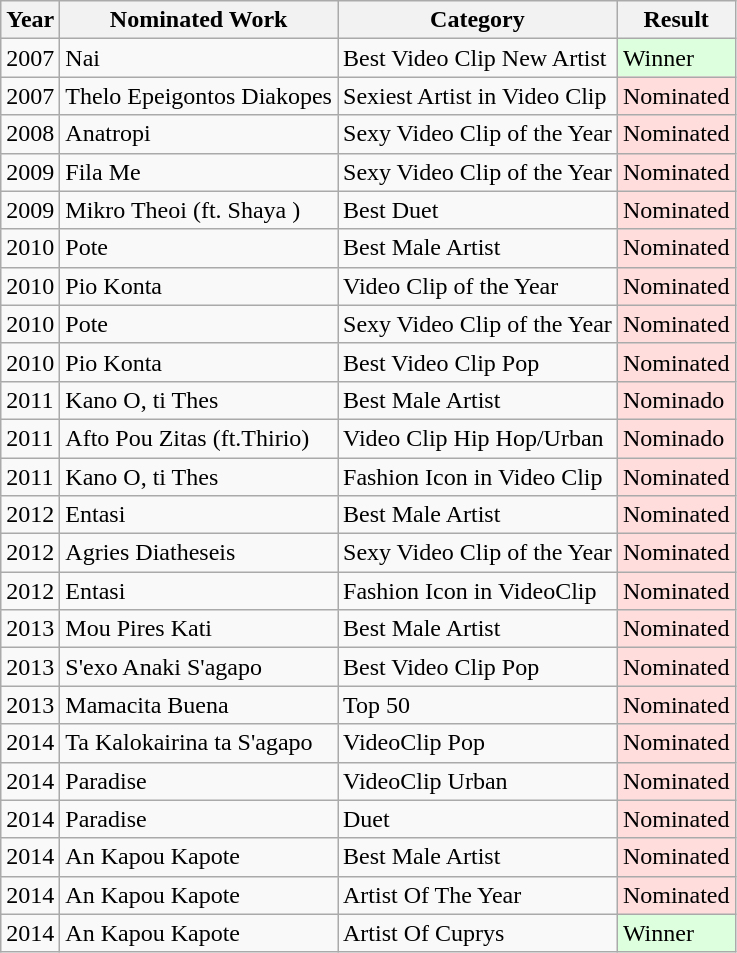<table class="wikitable">
<tr>
<th>Year</th>
<th>Nominated Work</th>
<th>Category</th>
<th>Result</th>
</tr>
<tr>
<td>2007</td>
<td>Nai</td>
<td>Best Video Clip New Artist</td>
<td style="background: #ddffdd">Winner</td>
</tr>
<tr>
<td>2007</td>
<td>Thelo Epeigontos Diakopes</td>
<td>Sexiest Artist in Video Clip</td>
<td style="background: #ffdddd">Nominated</td>
</tr>
<tr>
<td>2008</td>
<td>Anatropi</td>
<td>Sexy Video Clip of the Year</td>
<td style="background: #ffdddd">Nominated</td>
</tr>
<tr>
<td>2009</td>
<td>Fila Me</td>
<td>Sexy Video Clip of the Year</td>
<td style="background: #ffdddd">Nominated</td>
</tr>
<tr>
<td>2009</td>
<td>Mikro Theoi (ft. Shaya )</td>
<td>Best Duet</td>
<td style="background: #ffdddd">Nominated</td>
</tr>
<tr>
<td>2010</td>
<td>Pote</td>
<td>Best Male Artist</td>
<td style="background: #ffdddd">Nominated</td>
</tr>
<tr>
<td>2010</td>
<td>Pio Konta</td>
<td>Video Clip of the Year</td>
<td style="background: #ffdddd">Nominated</td>
</tr>
<tr>
<td>2010</td>
<td>Pote</td>
<td>Sexy Video Clip of the Year</td>
<td style="background: #ffdddd">Nominated</td>
</tr>
<tr>
<td>2010</td>
<td>Pio Konta</td>
<td>Best Video Clip Pop</td>
<td style="background: #ffdddd">Nominated</td>
</tr>
<tr>
<td>2011</td>
<td>Kano O, ti Thes</td>
<td>Best Male Artist</td>
<td style="background: #ffdddd">Nominado</td>
</tr>
<tr>
<td>2011</td>
<td>Afto Pou Zitas (ft.Thirio)</td>
<td>Video Clip Hip Hop/Urban</td>
<td style="background: #ffdddd">Nominado</td>
</tr>
<tr>
<td>2011</td>
<td>Kano O, ti Thes</td>
<td>Fashion Icon in Video Clip</td>
<td style="background: #ffdddd">Nominated</td>
</tr>
<tr>
<td>2012</td>
<td>Entasi</td>
<td>Best Male Artist</td>
<td style="background: #ffdddd">Nominated</td>
</tr>
<tr>
<td>2012</td>
<td>Agries Diatheseis</td>
<td>Sexy Video Clip of the Year</td>
<td style="background: #ffdddd">Nominated</td>
</tr>
<tr>
<td>2012</td>
<td>Entasi</td>
<td>Fashion Icon in VideoClip</td>
<td style="background: #ffdddd">Nominated</td>
</tr>
<tr>
<td>2013</td>
<td>Mou Pires Kati</td>
<td>Best Male Artist</td>
<td style="background: #ffdddd">Nominated</td>
</tr>
<tr>
<td>2013</td>
<td>S'exo Anaki S'agapo</td>
<td>Best Video Clip Pop</td>
<td style="background: #ffdddd">Nominated</td>
</tr>
<tr>
<td>2013</td>
<td>Mamacita Buena</td>
<td>Top 50</td>
<td style="background: #ffdddd">Nominated</td>
</tr>
<tr>
<td>2014</td>
<td>Ta Kalokairina ta S'agapo</td>
<td>VideoClip Pop</td>
<td style="background: #ffdddd">Nominated</td>
</tr>
<tr>
<td>2014</td>
<td>Paradise</td>
<td>VideoClip Urban</td>
<td style="background: #ffdddd">Nominated</td>
</tr>
<tr>
<td>2014</td>
<td>Paradise</td>
<td>Duet</td>
<td style="background: #ffdddd">Nominated</td>
</tr>
<tr>
<td>2014</td>
<td>An Kapou Kapote</td>
<td>Best Male Artist</td>
<td style="background: #ffdddd">Nominated</td>
</tr>
<tr>
<td>2014</td>
<td>An Kapou Kapote</td>
<td>Artist Of The Year</td>
<td style="background: #ffdddd">Nominated</td>
</tr>
<tr>
<td>2014</td>
<td>An Kapou Kapote</td>
<td>Artist Of Cuprys</td>
<td style="background: #ddffdd">Winner</td>
</tr>
</table>
